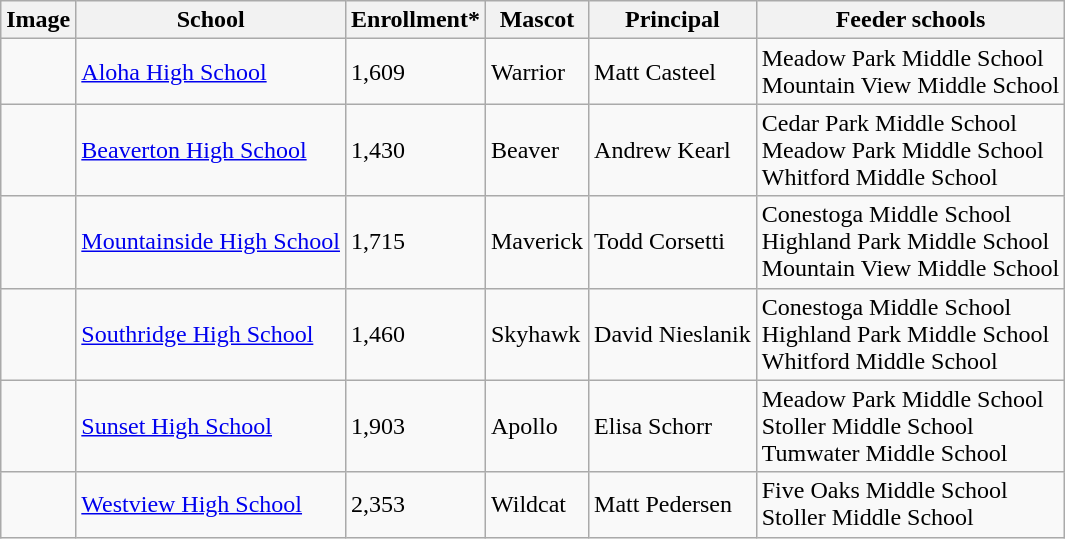<table class="wikitable sortable">
<tr>
<th>Image</th>
<th>School</th>
<th>Enrollment*</th>
<th>Mascot</th>
<th>Principal</th>
<th>Feeder schools</th>
</tr>
<tr>
<td></td>
<td><a href='#'>Aloha High School</a></td>
<td>1,609</td>
<td>Warrior</td>
<td>Matt Casteel</td>
<td>Meadow Park Middle School<br>Mountain View Middle School</td>
</tr>
<tr>
<td></td>
<td><a href='#'>Beaverton High School</a></td>
<td>1,430</td>
<td>Beaver</td>
<td>Andrew Kearl</td>
<td>Cedar Park Middle School<br>Meadow Park Middle School<br>Whitford Middle School</td>
</tr>
<tr>
<td></td>
<td><a href='#'>Mountainside High School</a></td>
<td>1,715</td>
<td>Maverick</td>
<td>Todd Corsetti</td>
<td>Conestoga Middle School<br>Highland Park Middle School<br>Mountain View Middle School</td>
</tr>
<tr>
<td></td>
<td><a href='#'>Southridge High School</a></td>
<td>1,460</td>
<td>Skyhawk</td>
<td>David Nieslanik</td>
<td>Conestoga Middle School<br>Highland Park Middle School<br>Whitford Middle School</td>
</tr>
<tr>
<td></td>
<td><a href='#'>Sunset High School</a></td>
<td>1,903</td>
<td>Apollo</td>
<td>Elisa Schorr</td>
<td>Meadow Park Middle School<br>Stoller Middle School<br>Tumwater Middle School</td>
</tr>
<tr>
<td></td>
<td><a href='#'>Westview High School</a></td>
<td>2,353</td>
<td>Wildcat</td>
<td>Matt Pedersen</td>
<td>Five Oaks Middle School<br>Stoller Middle School</td>
</tr>
</table>
